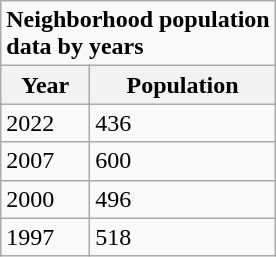<table class="wikitable">
<tr>
<td colspan="2"><strong>Neighborhood population</strong><br><strong>data by years</strong></td>
</tr>
<tr>
<th>Year</th>
<th>Population</th>
</tr>
<tr>
<td>2022</td>
<td>436</td>
</tr>
<tr>
<td>2007</td>
<td>600</td>
</tr>
<tr>
<td>2000</td>
<td>496</td>
</tr>
<tr>
<td>1997</td>
<td>518</td>
</tr>
</table>
